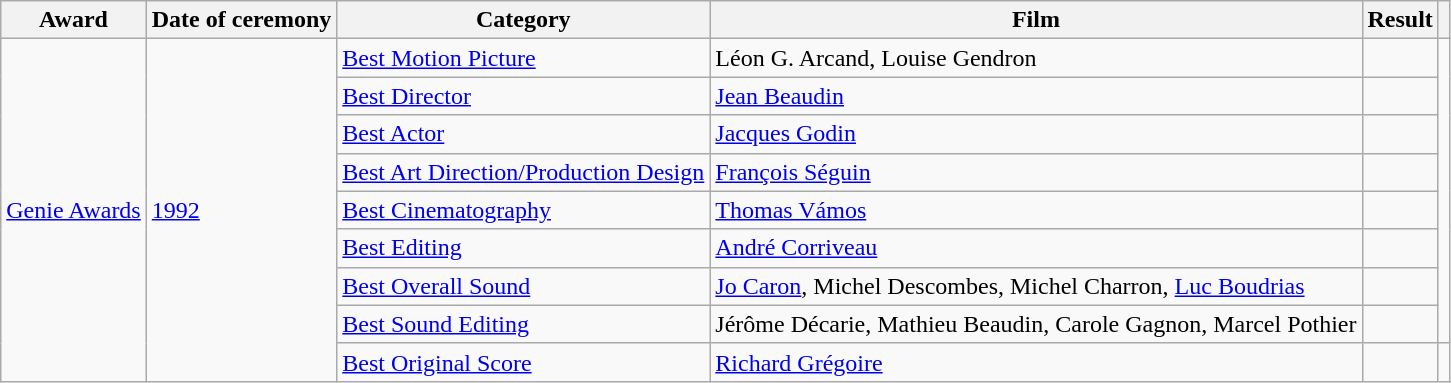<table class="wikitable sortable plainrowheaders">
<tr>
<th scope="col">Award</th>
<th scope="col">Date of ceremony</th>
<th scope="col">Category</th>
<th scope="col">Film</th>
<th scope="col">Result</th>
<th scope="col" class="unsortable"></th>
</tr>
<tr>
<td rowspan=9><a href='#'>Genie Awards</a></td>
<td rowspan=9><a href='#'>1992</a></td>
<td><a href='#'>Best Motion Picture</a></td>
<td>Léon G. Arcand, Louise Gendron</td>
<td></td>
<td rowspan=8></td>
</tr>
<tr>
<td><a href='#'>Best Director</a></td>
<td><a href='#'>Jean Beaudin</a></td>
<td></td>
</tr>
<tr>
<td><a href='#'>Best Actor</a></td>
<td><a href='#'>Jacques Godin</a></td>
<td></td>
</tr>
<tr>
<td><a href='#'>Best Art Direction/Production Design</a></td>
<td><a href='#'>François Séguin</a></td>
<td></td>
</tr>
<tr>
<td><a href='#'>Best Cinematography</a></td>
<td><a href='#'>Thomas Vámos</a></td>
<td></td>
</tr>
<tr>
<td><a href='#'>Best Editing</a></td>
<td><a href='#'>André Corriveau</a></td>
<td></td>
</tr>
<tr>
<td><a href='#'>Best Overall Sound</a></td>
<td><a href='#'>Jo Caron</a>, Michel Descombes, Michel Charron, <a href='#'>Luc Boudrias</a></td>
<td></td>
</tr>
<tr>
<td><a href='#'>Best Sound Editing</a></td>
<td>Jérôme Décarie, Mathieu Beaudin, Carole Gagnon, Marcel Pothier</td>
<td></td>
</tr>
<tr>
<td><a href='#'>Best Original Score</a></td>
<td><a href='#'>Richard Grégoire</a></td>
<td></td>
<td></td>
</tr>
</table>
